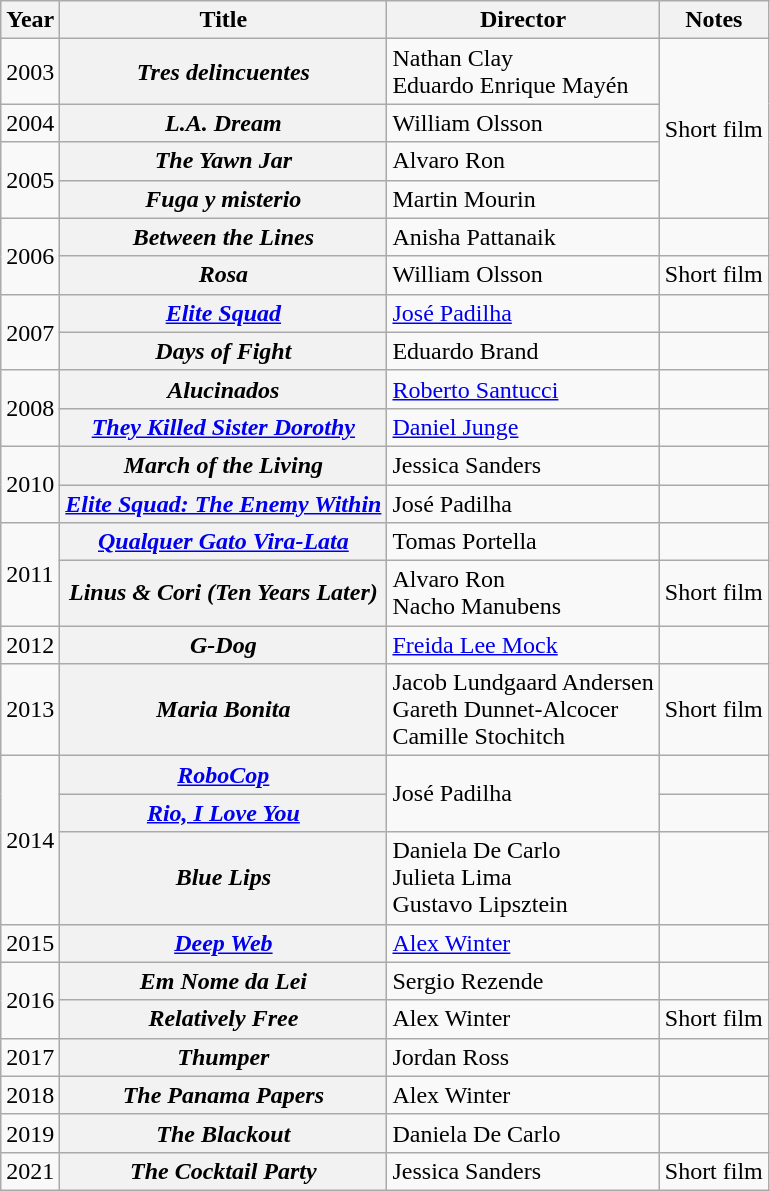<table class="wikitable sortable plainrowheaders">
<tr>
<th>Year</th>
<th>Title</th>
<th>Director</th>
<th>Notes</th>
</tr>
<tr>
<td>2003</td>
<th scope="row" style="text-align:center;"><em>Tres delincuentes</em></th>
<td>Nathan Clay<br>Eduardo Enrique Mayén</td>
<td rowspan=4>Short film</td>
</tr>
<tr>
<td>2004</td>
<th scope="row" style="text-align:center;"><em>L.A. Dream</em></th>
<td>William Olsson</td>
</tr>
<tr>
<td rowspan=2>2005</td>
<th scope="row" style="text-align:center;"><em>The Yawn Jar</em></th>
<td>Alvaro Ron</td>
</tr>
<tr>
<th scope="row" style="text-align:center;"><em>Fuga y misterio</em></th>
<td>Martin Mourin</td>
</tr>
<tr>
<td rowspan=2>2006</td>
<th scope="row" style="text-align:center;"><em>Between the Lines</em></th>
<td>Anisha Pattanaik</td>
<td></td>
</tr>
<tr>
<th scope="row" style="text-align:center;"><em>Rosa</em></th>
<td>William Olsson</td>
<td>Short film</td>
</tr>
<tr>
<td rowspan=2>2007</td>
<th scope="row" style="text-align:center;"><em><a href='#'>Elite Squad</a></em></th>
<td><a href='#'>José Padilha</a></td>
<td></td>
</tr>
<tr>
<th scope="row" style="text-align:center;"><em>Days of Fight</em></th>
<td>Eduardo Brand</td>
<td></td>
</tr>
<tr>
<td rowspan=2>2008</td>
<th scope="row" style="text-align:center;"><em>Alucinados</em></th>
<td><a href='#'>Roberto Santucci</a></td>
<td></td>
</tr>
<tr>
<th scope="row" style="text-align:center;"><em><a href='#'>They Killed Sister Dorothy</a></em></th>
<td><a href='#'>Daniel Junge</a></td>
<td></td>
</tr>
<tr>
<td rowspan=2>2010</td>
<th scope="row" style="text-align:center;"><em>March of the Living</em></th>
<td>Jessica Sanders</td>
<td></td>
</tr>
<tr>
<th scope="row" style="text-align:center;"><em><a href='#'>Elite Squad: The Enemy Within</a></em></th>
<td>José Padilha</td>
<td></td>
</tr>
<tr>
<td rowspan=2>2011</td>
<th scope="row" style="text-align:center;"><em><a href='#'>Qualquer Gato Vira-Lata</a></em></th>
<td>Tomas Portella</td>
<td></td>
</tr>
<tr>
<th scope="row" style="text-align:center;"><em>Linus & Cori (Ten Years Later)</em></th>
<td>Alvaro Ron<br>Nacho Manubens</td>
<td>Short film</td>
</tr>
<tr>
<td>2012</td>
<th scope="row" style="text-align:center;"><em>G-Dog</em></th>
<td><a href='#'>Freida Lee Mock</a></td>
<td></td>
</tr>
<tr>
<td>2013</td>
<th scope="row" style="text-align:center;"><em>Maria Bonita</em></th>
<td>Jacob Lundgaard Andersen<br>Gareth Dunnet-Alcocer<br>Camille Stochitch</td>
<td>Short film</td>
</tr>
<tr>
<td rowspan=3>2014</td>
<th scope="row" style="text-align:center;"><em><a href='#'>RoboCop</a></em></th>
<td rowspan=2>José Padilha</td>
<td></td>
</tr>
<tr>
<th scope="row" style="text-align:center;"><em><a href='#'>Rio, I Love You</a></em></th>
<td></td>
</tr>
<tr>
<th scope="row" style="text-align:center;"><em>Blue Lips</em></th>
<td>Daniela De Carlo<br>Julieta Lima<br>Gustavo Lipsztein</td>
<td></td>
</tr>
<tr>
<td>2015</td>
<th scope="row" style="text-align:center;"><em><a href='#'>Deep Web</a></em></th>
<td><a href='#'>Alex Winter</a></td>
<td></td>
</tr>
<tr>
<td rowspan=2>2016</td>
<th scope="row" style="text-align:center;"><em>Em Nome da Lei</em></th>
<td>Sergio Rezende</td>
<td></td>
</tr>
<tr>
<th scope="row" style="text-align:center;"><em>Relatively Free</em></th>
<td>Alex Winter</td>
<td>Short film</td>
</tr>
<tr>
<td>2017</td>
<th scope="row" style="text-align:center;"><em>Thumper</em></th>
<td>Jordan Ross</td>
<td></td>
</tr>
<tr>
<td>2018</td>
<th scope="row" style="text-align:center;"><em>The Panama Papers</em></th>
<td>Alex Winter</td>
<td></td>
</tr>
<tr>
<td>2019</td>
<th scope="row" style="text-align:center;"><em>The Blackout</em></th>
<td>Daniela De Carlo</td>
<td></td>
</tr>
<tr>
<td>2021</td>
<th scope="row" style="text-align:center;"><em>The Cocktail Party</em></th>
<td>Jessica Sanders</td>
<td>Short film</td>
</tr>
</table>
